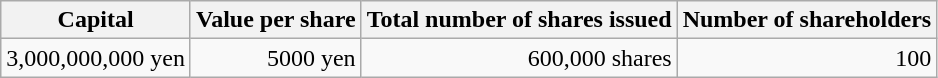<table class="wikitable" style="text-align:right">
<tr>
<th>Capital</th>
<th>Value per share</th>
<th>Total number of shares issued</th>
<th>Number of shareholders</th>
</tr>
<tr>
<td>3,000,000,000 yen</td>
<td>5000 yen</td>
<td>600,000 shares</td>
<td>100</td>
</tr>
</table>
